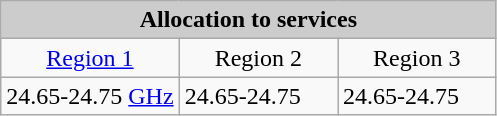<table class=wikitable>
<tr bgcolor="#CCCCCC" align="center">
<td align="center" colspan="3"><strong>Allocation to services</strong></td>
</tr>
<tr align="center">
<td align="center">     <a href='#'>Region 1</a>     </td>
<td>     Region 2     </td>
<td>     Region 3     </td>
</tr>
<tr>
<td colspan="1">24.65-24.75 <a href='#'>GHz</a><br></td>
<td colspan="1">24.65-24.75<br></td>
<td colspan="1">24.65-24.75<br></td>
</tr>
</table>
